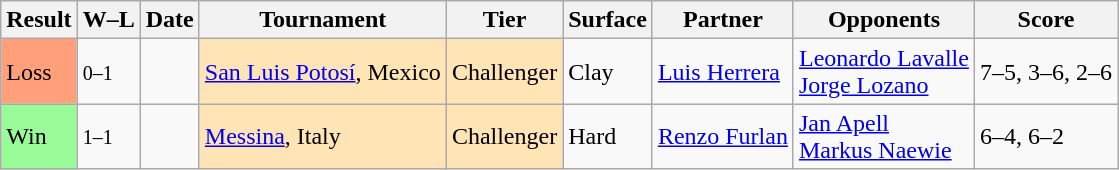<table class="sortable wikitable">
<tr>
<th>Result</th>
<th class=unsortable>W–L</th>
<th>Date</th>
<th>Tournament</th>
<th>Tier</th>
<th>Surface</th>
<th>Partner</th>
<th>Opponents</th>
<th class=unsortable>Score</th>
</tr>
<tr>
<td bgcolor=FFA07A>Loss</td>
<td><small>0–1</small></td>
<td></td>
<td bgcolor=moccasin><a href='#'>San Luis Potosí</a>, Mexico</td>
<td bgcolor=moccasin>Challenger</td>
<td>Clay</td>
<td> <a href='#'>Luis Herrera</a></td>
<td> <a href='#'>Leonardo Lavalle</a><br> <a href='#'>Jorge Lozano</a></td>
<td>7–5, 3–6, 2–6</td>
</tr>
<tr>
<td bgcolor=98FB98>Win</td>
<td><small>1–1</small></td>
<td></td>
<td style="background:moccasin;"><a href='#'>Messina</a>, Italy</td>
<td style="background:moccasin;">Challenger</td>
<td>Hard</td>
<td> <a href='#'>Renzo Furlan</a></td>
<td> <a href='#'>Jan Apell</a><br> <a href='#'>Markus Naewie</a></td>
<td>6–4, 6–2</td>
</tr>
</table>
